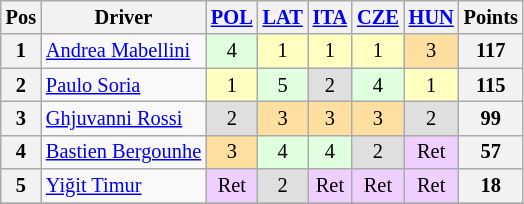<table class="wikitable" style="font-size: 85%; text-align: center;">
<tr valign="top">
<th valign="middle">Pos</th>
<th valign="middle">Driver</th>
<th><a href='#'>POL</a><br></th>
<th><a href='#'>LAT</a><br></th>
<th><a href='#'>ITA</a><br></th>
<th><a href='#'>CZE</a><br></th>
<th><a href='#'>HUN</a><br></th>
<th valign="middle">Points</th>
</tr>
<tr>
<th>1</th>
<td align=left> <a href='#'>Andrea Mabellini</a></td>
<td style="background:#DFFFDF;">4</td>
<td style="background:#FFFFBF;">1</td>
<td style="background:#FFFFBF;">1</td>
<td style="background:#FFFFBF;">1</td>
<td style="background:#FFDF9F;">3</td>
<th>117</th>
</tr>
<tr>
<th>2</th>
<td align=left> <a href='#'>Paulo Soria</a></td>
<td style="background:#FFFFBF;">1</td>
<td style="background:#DFFFDF;">5</td>
<td style="background:#DFDFDF;">2</td>
<td style="background:#DFFFDF;">4</td>
<td style="background:#FFFFBF;">1</td>
<th>115</th>
</tr>
<tr>
<th>3</th>
<td align=left> <a href='#'>Ghjuvanni Rossi</a></td>
<td style="background:#DFDFDF;">2</td>
<td style="background:#FFDF9F;">3</td>
<td style="background:#FFDF9F;">3</td>
<td style="background:#FFDF9F;">3</td>
<td style="background:#DFDFDF;">2</td>
<th>99</th>
</tr>
<tr>
<th>4</th>
<td align=left> <a href='#'>Bastien Bergounhe</a></td>
<td style="background:#FFDF9F;">3</td>
<td style="background:#DFFFDF;">4</td>
<td style="background:#DFFFDF;">4</td>
<td style="background:#DFDFDF;">2</td>
<td style="background:#EFCFFF;">Ret</td>
<th>57</th>
</tr>
<tr>
<th>5</th>
<td align=left> <a href='#'>Yiğit Timur</a></td>
<td style="background:#EFCFFF;">Ret</td>
<td style="background:#DFDFDF;">2</td>
<td style="background:#EFCFFF;">Ret</td>
<td style="background:#EFCFFF;">Ret</td>
<td style="background:#EFCFFF;">Ret</td>
<th>18</th>
</tr>
<tr>
</tr>
</table>
